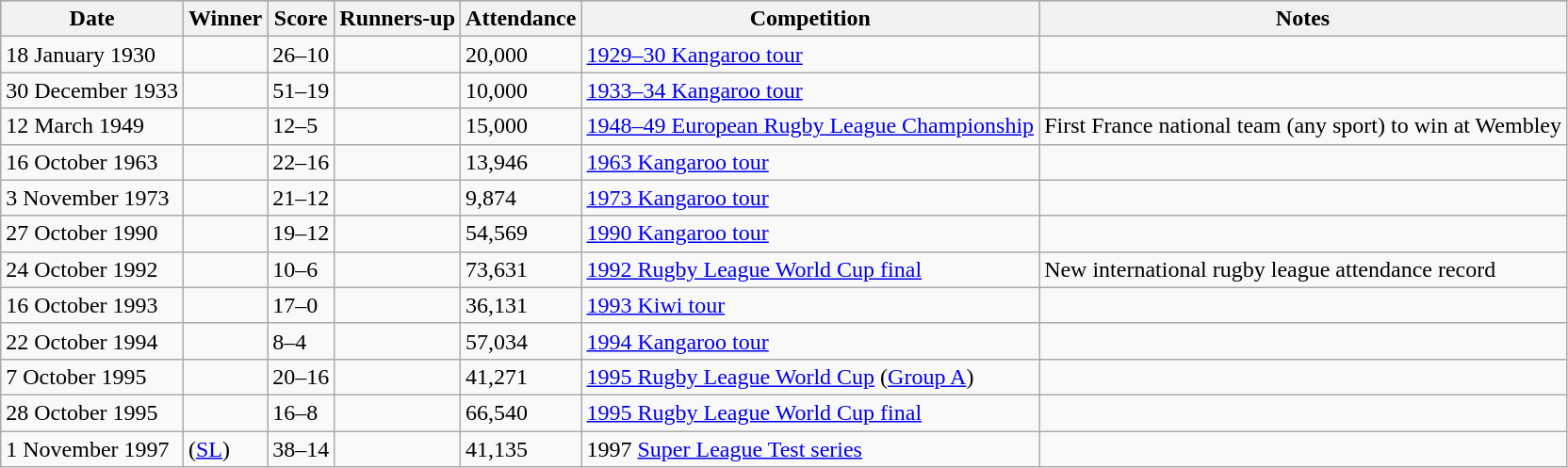<table class="wikitable">
<tr style="background:#bdb76b;">
<th>Date</th>
<th>Winner</th>
<th>Score</th>
<th>Runners-up</th>
<th>Attendance</th>
<th>Competition</th>
<th>Notes</th>
</tr>
<tr>
<td>18 January 1930</td>
<td></td>
<td>26–10</td>
<td></td>
<td>20,000</td>
<td><a href='#'>1929–30 Kangaroo tour</a></td>
<td></td>
</tr>
<tr>
<td>30 December 1933</td>
<td></td>
<td>51–19</td>
<td></td>
<td>10,000</td>
<td><a href='#'>1933–34 Kangaroo tour</a></td>
<td></td>
</tr>
<tr>
<td>12 March 1949</td>
<td></td>
<td>12–5</td>
<td></td>
<td>15,000</td>
<td><a href='#'>1948–49 European Rugby League Championship</a></td>
<td>First France national team (any sport) to win at Wembley</td>
</tr>
<tr>
<td>16 October 1963</td>
<td></td>
<td>22–16</td>
<td></td>
<td>13,946</td>
<td><a href='#'>1963 Kangaroo tour</a></td>
<td></td>
</tr>
<tr>
<td>3 November 1973</td>
<td></td>
<td>21–12</td>
<td></td>
<td>9,874</td>
<td><a href='#'>1973 Kangaroo tour</a></td>
<td></td>
</tr>
<tr>
<td>27 October 1990</td>
<td></td>
<td>19–12</td>
<td></td>
<td>54,569</td>
<td><a href='#'>1990 Kangaroo tour</a></td>
<td></td>
</tr>
<tr>
<td>24 October 1992</td>
<td></td>
<td>10–6</td>
<td></td>
<td>73,631</td>
<td><a href='#'>1992 Rugby League World Cup final</a></td>
<td>New international rugby league attendance record</td>
</tr>
<tr>
<td>16 October 1993</td>
<td></td>
<td>17–0</td>
<td></td>
<td>36,131</td>
<td><a href='#'>1993 Kiwi tour</a></td>
<td></td>
</tr>
<tr>
<td>22 October 1994</td>
<td></td>
<td>8–4</td>
<td></td>
<td>57,034</td>
<td><a href='#'>1994 Kangaroo tour</a></td>
<td></td>
</tr>
<tr>
<td>7 October 1995</td>
<td></td>
<td>20–16</td>
<td></td>
<td>41,271</td>
<td><a href='#'>1995 Rugby League World Cup</a> (<a href='#'>Group A</a>)</td>
<td></td>
</tr>
<tr>
<td>28 October 1995</td>
<td></td>
<td>16–8</td>
<td></td>
<td>66,540</td>
<td><a href='#'>1995 Rugby League World Cup final</a></td>
<td></td>
</tr>
<tr>
<td>1 November 1997</td>
<td> (<a href='#'>SL</a>)</td>
<td>38–14</td>
<td></td>
<td>41,135</td>
<td>1997 <a href='#'>Super League Test series</a></td>
<td></td>
</tr>
</table>
